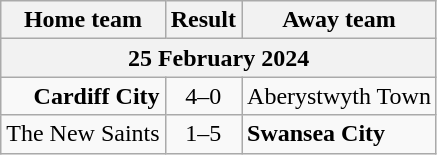<table class="wikitable">
<tr>
<th>Home team</th>
<th>Result</th>
<th>Away team</th>
</tr>
<tr>
<th colspan = 3>25 February 2024</th>
</tr>
<tr>
<td style="text-align:right;"><strong>Cardiff City	</strong></td>
<td style="text-align:center;">4–0</td>
<td>Aberystwyth Town</td>
</tr>
<tr>
<td style="text-align:right;">The New Saints</td>
<td style="text-align:center;">1–5</td>
<td><strong>Swansea City</strong></td>
</tr>
</table>
